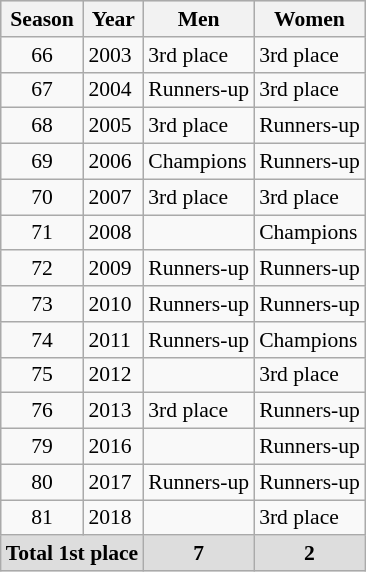<table class="wikitable" style="font-size:90%;">
<tr style="background:#dddddd; text-align:center">
<th>Season</th>
<th>Year</th>
<th>Men</th>
<th>Women</th>
</tr>
<tr>
<td style="text-align:center;">66</td>
<td>2003</td>
<td> 3rd place</td>
<td> 3rd place</td>
</tr>
<tr>
<td style="text-align:center;">67</td>
<td>2004</td>
<td> Runners-up</td>
<td> 3rd place</td>
</tr>
<tr>
<td style="text-align:center;">68</td>
<td>2005</td>
<td> 3rd place</td>
<td> Runners-up</td>
</tr>
<tr>
<td style="text-align:center;">69</td>
<td>2006</td>
<td> Champions</td>
<td> Runners-up</td>
</tr>
<tr>
<td style="text-align:center;">70</td>
<td>2007</td>
<td> 3rd place</td>
<td> 3rd place</td>
</tr>
<tr>
<td style="text-align:center;">71</td>
<td>2008</td>
<td></td>
<td> Champions</td>
</tr>
<tr>
<td style="text-align:center;">72</td>
<td>2009</td>
<td> Runners-up</td>
<td> Runners-up</td>
</tr>
<tr>
<td style="text-align:center;">73</td>
<td>2010</td>
<td> Runners-up</td>
<td> Runners-up</td>
</tr>
<tr>
<td style="text-align:center;">74</td>
<td>2011</td>
<td> Runners-up</td>
<td> Champions</td>
</tr>
<tr>
<td style="text-align:center;">75</td>
<td>2012</td>
<td></td>
<td> 3rd place</td>
</tr>
<tr>
<td style="text-align:center;">76</td>
<td>2013</td>
<td> 3rd place</td>
<td> Runners-up</td>
</tr>
<tr>
<td style="text-align:center;">79</td>
<td>2016</td>
<td></td>
<td> Runners-up</td>
</tr>
<tr>
<td style="text-align:center;">80</td>
<td>2017</td>
<td> Runners-up</td>
<td> Runners-up</td>
</tr>
<tr>
<td style="text-align:center;">81</td>
<td>2018</td>
<td></td>
<td> 3rd place</td>
</tr>
<tr style="background:#dddddd; text-align:center">
<td colspan=2><strong>Total 1st place</strong></td>
<td><strong>7</strong></td>
<td><strong>2</strong></td>
</tr>
</table>
